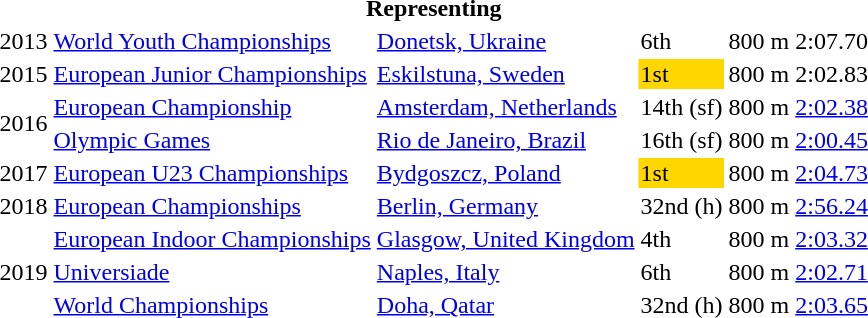<table>
<tr>
<th colspan="7">Representing </th>
</tr>
<tr>
<td>2013</td>
<td><a href='#'>World Youth Championships</a></td>
<td><a href='#'>Donetsk, Ukraine</a></td>
<td>6th</td>
<td>800 m</td>
<td>2:07.70</td>
</tr>
<tr>
<td>2015</td>
<td><a href='#'>European Junior Championships</a></td>
<td><a href='#'>Eskilstuna, Sweden</a></td>
<td bgcolor=gold>1st</td>
<td>800 m</td>
<td>2:02.83</td>
</tr>
<tr>
<td rowspan=2>2016</td>
<td><a href='#'>European Championship</a></td>
<td><a href='#'>Amsterdam, Netherlands</a></td>
<td>14th (sf)</td>
<td>800 m</td>
<td><a href='#'>2:02.38</a></td>
</tr>
<tr>
<td><a href='#'>Olympic Games</a></td>
<td><a href='#'>Rio de Janeiro, Brazil</a></td>
<td>16th (sf)</td>
<td>800 m</td>
<td><a href='#'>2:00.45</a></td>
</tr>
<tr>
<td>2017</td>
<td><a href='#'>European U23 Championships</a></td>
<td><a href='#'>Bydgoszcz, Poland</a></td>
<td bgcolor=gold>1st</td>
<td>800 m</td>
<td><a href='#'>2:04.73</a></td>
</tr>
<tr>
<td>2018</td>
<td><a href='#'>European Championships</a></td>
<td><a href='#'>Berlin, Germany</a></td>
<td>32nd (h)</td>
<td>800 m</td>
<td><a href='#'>2:56.24</a></td>
</tr>
<tr>
<td rowspan=3>2019</td>
<td><a href='#'>European Indoor Championships</a></td>
<td><a href='#'>Glasgow, United Kingdom</a></td>
<td>4th</td>
<td>800 m</td>
<td><a href='#'>2:03.32</a></td>
</tr>
<tr>
<td><a href='#'>Universiade</a></td>
<td><a href='#'>Naples, Italy</a></td>
<td>6th</td>
<td>800 m</td>
<td><a href='#'>2:02.71</a></td>
</tr>
<tr>
<td><a href='#'>World Championships</a></td>
<td><a href='#'>Doha, Qatar</a></td>
<td>32nd (h)</td>
<td>800 m</td>
<td><a href='#'>2:03.65</a></td>
</tr>
</table>
